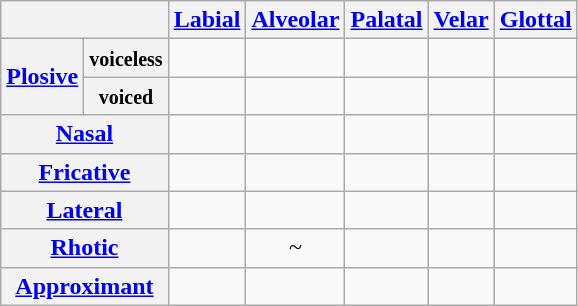<table class="wikitable" style="text-align:center">
<tr>
<th colspan="2"></th>
<th><a href='#'>Labial</a></th>
<th><a href='#'>Alveolar</a></th>
<th><a href='#'>Palatal</a></th>
<th><a href='#'>Velar</a></th>
<th><a href='#'>Glottal</a></th>
</tr>
<tr>
<th rowspan="2"><a href='#'>Plosive</a></th>
<th><small>voiceless</small></th>
<td></td>
<td></td>
<td></td>
<td></td>
<td></td>
</tr>
<tr>
<th><small>voiced</small></th>
<td></td>
<td></td>
<td></td>
<td></td>
<td></td>
</tr>
<tr>
<th colspan="2"><a href='#'>Nasal</a></th>
<td width="20px" style="border-right: 0;"></td>
<td width="20px" style="border-right: 0;"></td>
<td></td>
<td width="20px" style="border-right: 0;"></td>
<td></td>
</tr>
<tr>
<th colspan="2"><a href='#'>Fricative</a></th>
<td></td>
<td></td>
<td></td>
<td></td>
<td></td>
</tr>
<tr>
<th colspan="2"><a href='#'>Lateral</a></th>
<td></td>
<td></td>
<td></td>
<td></td>
<td></td>
</tr>
<tr>
<th colspan="2"><a href='#'>Rhotic</a></th>
<td></td>
<td>~</td>
<td></td>
<td></td>
<td></td>
</tr>
<tr>
<th colspan="2"><a href='#'>Approximant</a></th>
<td></td>
<td></td>
<td></td>
<td></td>
<td></td>
</tr>
</table>
